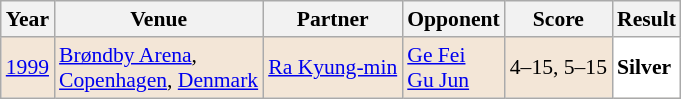<table class="sortable wikitable" style="font-size: 90%;">
<tr>
<th>Year</th>
<th>Venue</th>
<th>Partner</th>
<th>Opponent</th>
<th>Score</th>
<th>Result</th>
</tr>
<tr style="background:#F3E6D7">
<td align="center"><a href='#'>1999</a></td>
<td align="left"><a href='#'>Brøndby Arena</a>,<br><a href='#'>Copenhagen</a>, <a href='#'>Denmark</a></td>
<td align="left"> <a href='#'>Ra Kyung-min</a></td>
<td align="left"> <a href='#'>Ge Fei</a> <br>  <a href='#'>Gu Jun</a></td>
<td align="left">4–15, 5–15</td>
<td style="text-align:left; background:white"> <strong>Silver</strong></td>
</tr>
</table>
